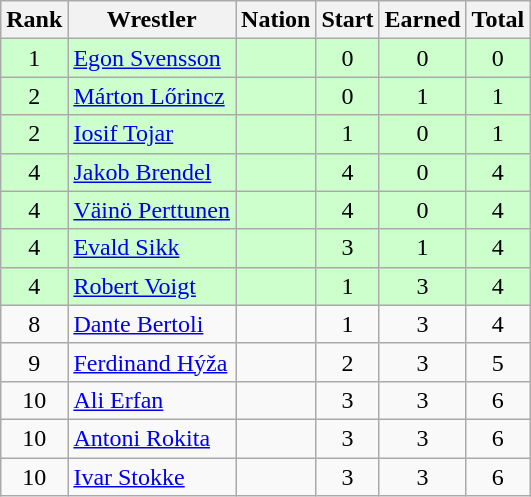<table class="wikitable sortable" style="text-align:center;">
<tr>
<th>Rank</th>
<th>Wrestler</th>
<th>Nation</th>
<th>Start</th>
<th>Earned</th>
<th>Total</th>
</tr>
<tr style="background:#cfc;">
<td>1</td>
<td align=left><a href='#'>Egon Svensson</a></td>
<td align=left></td>
<td>0</td>
<td>0</td>
<td>0</td>
</tr>
<tr style="background:#cfc;">
<td>2</td>
<td align=left><a href='#'>Márton Lőrincz</a></td>
<td align=left></td>
<td>0</td>
<td>1</td>
<td>1</td>
</tr>
<tr style="background:#cfc;">
<td>2</td>
<td align=left><a href='#'>Iosif Tojar</a></td>
<td align=left></td>
<td>1</td>
<td>0</td>
<td>1</td>
</tr>
<tr style="background:#cfc;">
<td>4</td>
<td align=left><a href='#'>Jakob Brendel</a></td>
<td align=left></td>
<td>4</td>
<td>0</td>
<td>4</td>
</tr>
<tr style="background:#cfc;">
<td>4</td>
<td align=left><a href='#'>Väinö Perttunen</a></td>
<td align=left></td>
<td>4</td>
<td>0</td>
<td>4</td>
</tr>
<tr style="background:#cfc;">
<td>4</td>
<td align=left><a href='#'>Evald Sikk</a></td>
<td align=left></td>
<td>3</td>
<td>1</td>
<td>4</td>
</tr>
<tr style="background:#cfc;">
<td>4</td>
<td align=left><a href='#'>Robert Voigt</a></td>
<td align=left></td>
<td>1</td>
<td>3</td>
<td>4</td>
</tr>
<tr>
<td>8</td>
<td align=left><a href='#'>Dante Bertoli</a></td>
<td align=left></td>
<td>1</td>
<td>3</td>
<td>4</td>
</tr>
<tr>
<td>9</td>
<td align=left><a href='#'>Ferdinand Hýža</a></td>
<td align=left></td>
<td>2</td>
<td>3</td>
<td>5</td>
</tr>
<tr>
<td>10</td>
<td align=left><a href='#'>Ali Erfan</a></td>
<td align=left></td>
<td>3</td>
<td>3</td>
<td>6</td>
</tr>
<tr>
<td>10</td>
<td align=left><a href='#'>Antoni Rokita</a></td>
<td align=left></td>
<td>3</td>
<td>3</td>
<td>6</td>
</tr>
<tr>
<td>10</td>
<td align=left><a href='#'>Ivar Stokke</a></td>
<td align=left></td>
<td>3</td>
<td>3</td>
<td>6</td>
</tr>
</table>
